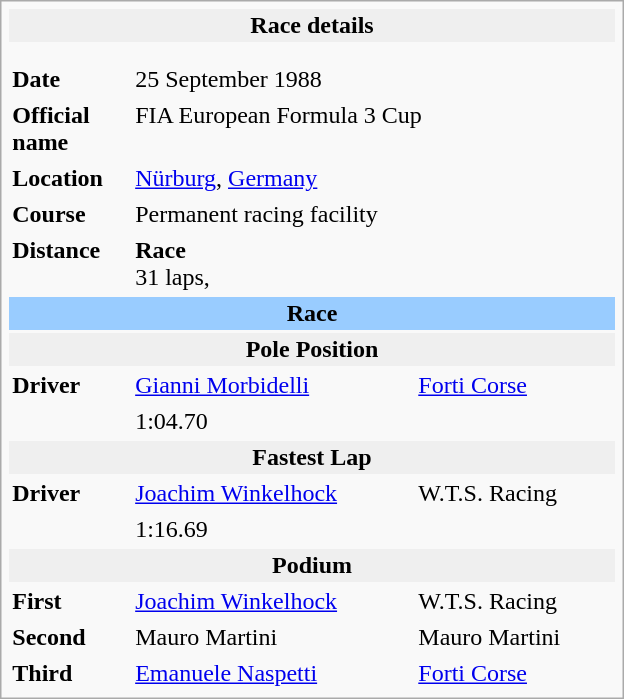<table class="infobox" align="right" cellpadding="2" style="float:right; width: 26em; ">
<tr>
<th colspan="3" style="background:#efefef;">Race details</th>
</tr>
<tr>
<td colspan="3" style="text-align:center;"></td>
</tr>
<tr>
<td colspan="3" style="text-align:center;"></td>
</tr>
<tr>
<td style="width: 20%;"><strong>Date</strong></td>
<td>25 September 1988</td>
</tr>
<tr>
<td><strong>Official name</strong></td>
<td colspan=2>FIA European Formula 3 Cup</td>
</tr>
<tr>
<td><strong>Location</strong></td>
<td colspan=2><a href='#'>Nürburg</a>, <a href='#'>Germany</a></td>
</tr>
<tr>
<td><strong>Course</strong></td>
<td colspan=2>Permanent racing facility<br></td>
</tr>
<tr>
<td><strong>Distance</strong></td>
<td><strong>Race</strong><br>31 laps, </td>
</tr>
<tr>
<td colspan="3" style="text-align:center; background-color:#99ccff"><strong>Race</strong></td>
</tr>
<tr>
<th colspan="3" style="background:#efefef;">Pole Position</th>
</tr>
<tr>
<td><strong>Driver</strong></td>
<td> <a href='#'>Gianni Morbidelli</a></td>
<td><a href='#'>Forti Corse</a></td>
</tr>
<tr>
<td></td>
<td>1:04.70</td>
</tr>
<tr>
<th colspan="3" style="background:#efefef;">Fastest Lap</th>
</tr>
<tr>
<td><strong>Driver</strong></td>
<td> <a href='#'>Joachim Winkelhock</a></td>
<td>W.T.S. Racing</td>
</tr>
<tr>
<td></td>
<td>1:16.69</td>
</tr>
<tr>
<th colspan="3" style="background:#efefef;">Podium</th>
</tr>
<tr>
<td><strong>First</strong></td>
<td> <a href='#'>Joachim Winkelhock</a></td>
<td>W.T.S. Racing</td>
</tr>
<tr>
<td><strong>Second</strong></td>
<td> Mauro Martini</td>
<td>Mauro Martini</td>
</tr>
<tr>
<td><strong>Third</strong></td>
<td> <a href='#'>Emanuele Naspetti</a></td>
<td><a href='#'>Forti Corse</a></td>
</tr>
</table>
